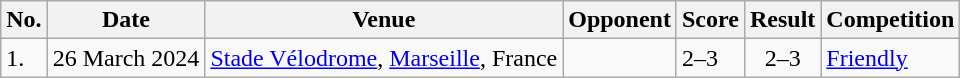<table class="wikitable sortable">
<tr>
<th scope="col">No.</th>
<th scope="col">Date</th>
<th scope="col">Venue</th>
<th scope="col">Opponent</th>
<th scope="col">Score</th>
<th scope="col">Result</th>
<th scope="col">Competition</th>
</tr>
<tr>
<td>1.</td>
<td>26 March 2024</td>
<td><a href='#'>Stade Vélodrome</a>, <a href='#'>Marseille</a>, France</td>
<td></td>
<td>2–3</td>
<td align="center">2–3</td>
<td><a href='#'>Friendly</a></td>
</tr>
</table>
